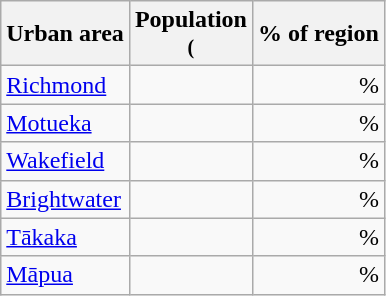<table class="wikitable">
<tr>
<th>Urban area</th>
<th>Population<br><small>(</small></th>
<th>% of region</th>
</tr>
<tr>
<td><a href='#'>Richmond</a></td>
<td align="right"></td>
<td align="right">%</td>
</tr>
<tr>
<td><a href='#'>Motueka</a></td>
<td align="right"></td>
<td align="right">%</td>
</tr>
<tr>
<td><a href='#'>Wakefield</a></td>
<td align="right"></td>
<td align="right">%</td>
</tr>
<tr>
<td><a href='#'>Brightwater</a></td>
<td align="right"></td>
<td align="right">%</td>
</tr>
<tr>
<td><a href='#'>Tākaka</a></td>
<td align="right"></td>
<td align="right">%</td>
</tr>
<tr>
<td><a href='#'>Māpua</a></td>
<td align="right"></td>
<td align="right">%</td>
</tr>
</table>
